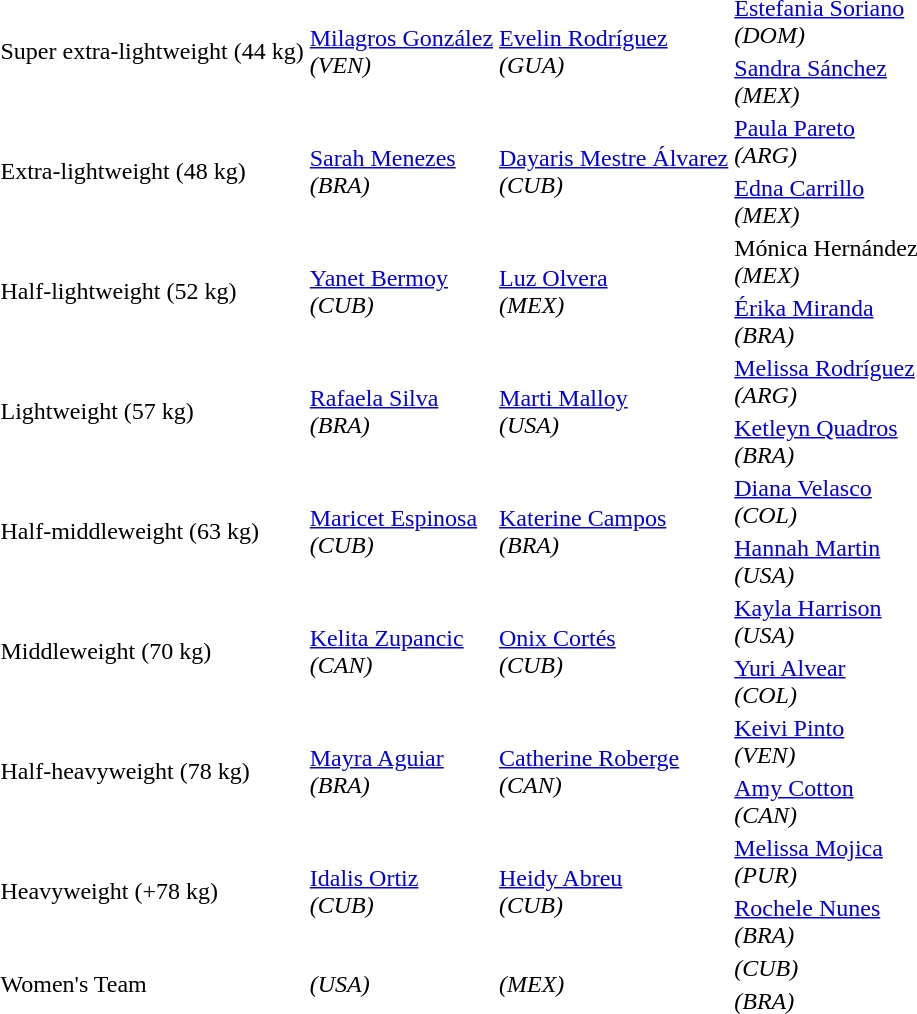<table>
<tr>
<td rowspan=2>Super extra-lightweight (44 kg)</td>
<td rowspan=2><a href='#'>Milagros González</a><br> <em> (VEN)</em></td>
<td rowspan=2><a href='#'>Evelin Rodríguez</a> <br> <em> (GUA)</em></td>
<td><a href='#'>Estefania Soriano</a> <br> <em> (DOM)</em></td>
</tr>
<tr>
<td><a href='#'>Sandra Sánchez</a> <br> <em> (MEX)</em></td>
</tr>
<tr>
<td rowspan=2>Extra-lightweight (48 kg)</td>
<td rowspan=2><a href='#'>Sarah Menezes</a><br> <em> (BRA)</em></td>
<td rowspan=2><a href='#'>Dayaris Mestre Álvarez</a> <br> <em> (CUB)</em></td>
<td><a href='#'>Paula Pareto</a> <br> <em> (ARG)</em></td>
</tr>
<tr>
<td><a href='#'>Edna Carrillo</a> <br> <em> (MEX)</em></td>
</tr>
<tr>
<td rowspan=2>Half-lightweight (52 kg)</td>
<td rowspan=2><a href='#'>Yanet Bermoy</a><br> <em> (CUB)</em></td>
<td rowspan=2><a href='#'>Luz Olvera</a> <br> <em> (MEX)</em></td>
<td>Mónica Hernández <br> <em> (MEX)</em></td>
</tr>
<tr>
<td><a href='#'>Érika Miranda</a> <br> <em> (BRA)</em></td>
</tr>
<tr>
<td rowspan=2>Lightweight (57 kg)</td>
<td rowspan=2><a href='#'>Rafaela Silva</a><br> <em> (BRA)</em></td>
<td rowspan=2><a href='#'>Marti Malloy</a> <br> <em> (USA)</em></td>
<td><a href='#'>Melissa Rodríguez</a> <br> <em> (ARG)</em></td>
</tr>
<tr>
<td><a href='#'>Ketleyn Quadros</a> <br> <em> (BRA)</em></td>
</tr>
<tr>
<td rowspan=2>Half-middleweight (63 kg)</td>
<td rowspan=2><a href='#'>Maricet Espinosa</a><br> <em> (CUB)</em></td>
<td rowspan=2><a href='#'>Katerine Campos</a> <br> <em> (BRA)</em></td>
<td><a href='#'>Diana Velasco</a> <br> <em> (COL)</em></td>
</tr>
<tr>
<td><a href='#'>Hannah Martin</a> <br> <em> (USA)</em></td>
</tr>
<tr>
<td rowspan=2>Middleweight (70 kg)</td>
<td rowspan=2><a href='#'>Kelita Zupancic</a><br> <em> (CAN)</em></td>
<td rowspan=2><a href='#'>Onix Cortés</a> <br> <em> (CUB)</em></td>
<td><a href='#'>Kayla Harrison</a> <br> <em> (USA)</em></td>
</tr>
<tr>
<td><a href='#'>Yuri Alvear</a> <br> <em> (COL)</em></td>
</tr>
<tr>
<td rowspan=2>Half-heavyweight (78 kg)</td>
<td rowspan=2><a href='#'>Mayra Aguiar</a><br> <em> (BRA)</em></td>
<td rowspan=2><a href='#'>Catherine Roberge</a> <br> <em> (CAN)</em></td>
<td><a href='#'>Keivi Pinto</a> <br> <em> (VEN)</em></td>
</tr>
<tr>
<td><a href='#'>Amy Cotton</a> <br> <em> (CAN)</em></td>
</tr>
<tr>
<td rowspan=2>Heavyweight (+78 kg)</td>
<td rowspan=2><a href='#'>Idalis Ortiz</a><br> <em> (CUB)</em></td>
<td rowspan=2><a href='#'>Heidy Abreu</a> <br> <em> (CUB)</em></td>
<td><a href='#'>Melissa Mojica</a> <br> <em> (PUR)</em></td>
</tr>
<tr>
<td><a href='#'>Rochele Nunes</a> <br> <em> (BRA)</em></td>
</tr>
<tr>
<td rowspan=2>Women's Team</td>
<td rowspan=2><em> (USA)</em></td>
<td rowspan=2><em> (MEX)</em></td>
<td><em> (CUB)</em></td>
</tr>
<tr>
<td><em> (BRA)</em></td>
</tr>
<tr>
</tr>
</table>
